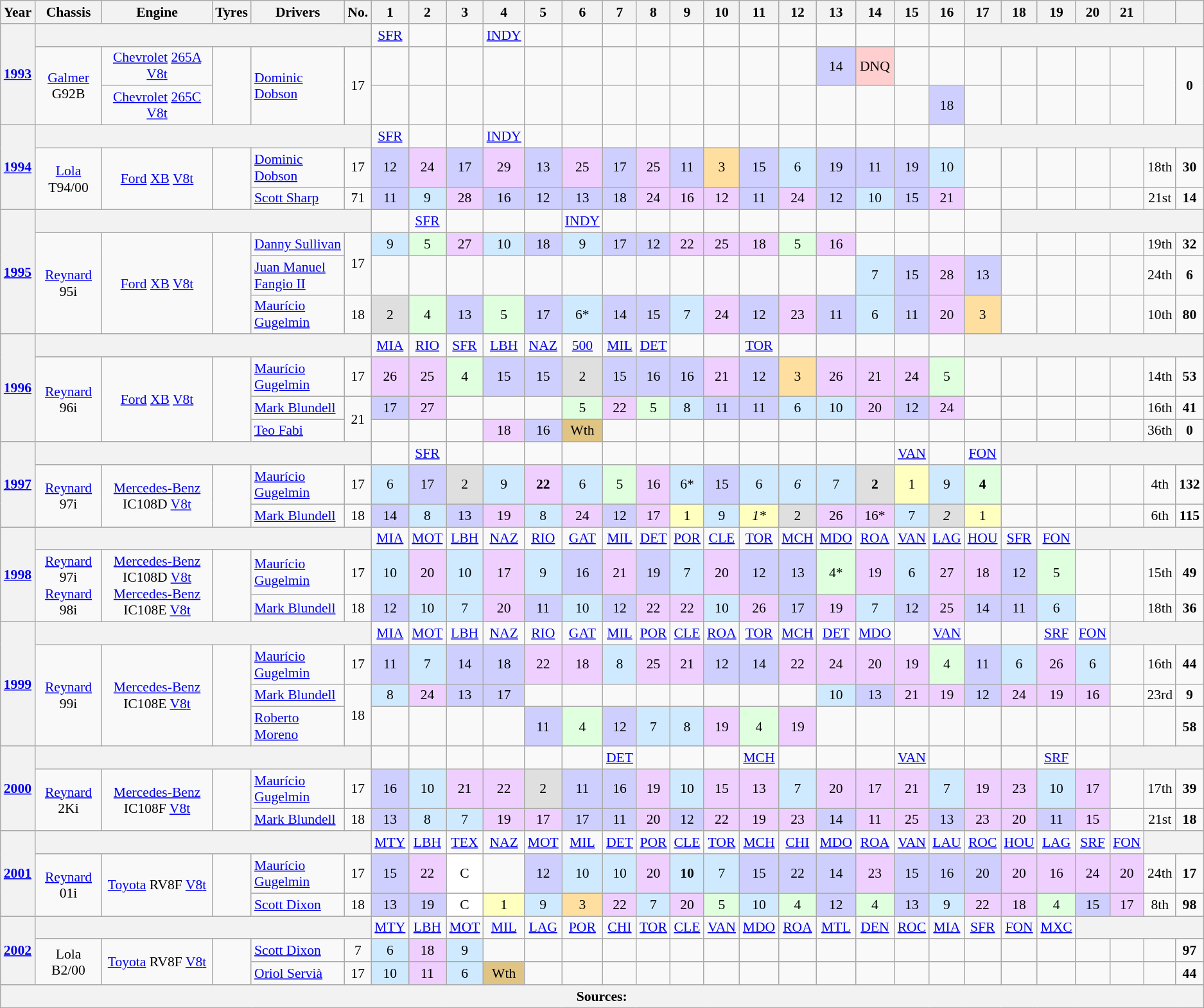<table class="wikitable" style="text-align:center; font-size:90%">
<tr>
<th>Year</th>
<th>Chassis</th>
<th>Engine</th>
<th>Tyres</th>
<th>Drivers</th>
<th>No.</th>
<th>1</th>
<th>2</th>
<th>3</th>
<th>4</th>
<th>5</th>
<th>6</th>
<th>7</th>
<th>8</th>
<th>9</th>
<th>10</th>
<th>11</th>
<th>12</th>
<th>13</th>
<th>14</th>
<th>15</th>
<th>16</th>
<th>17</th>
<th>18</th>
<th>19</th>
<th>20</th>
<th>21</th>
<th></th>
<th></th>
</tr>
<tr>
<th rowspan=3><a href='#'>1993</a></th>
<th colspan=5></th>
<td><a href='#'>SFR</a></td>
<td></td>
<td></td>
<td><a href='#'>INDY</a></td>
<td></td>
<td></td>
<td></td>
<td></td>
<td></td>
<td></td>
<td></td>
<td></td>
<td></td>
<td></td>
<td></td>
<td></td>
<th colspan=7></th>
</tr>
<tr>
<td rowspan=2><a href='#'>Galmer</a> G92B</td>
<td><a href='#'>Chevrolet</a> <a href='#'>265A</a> <a href='#'>V8</a><a href='#'>t</a></td>
<td rowspan=2></td>
<td align="left" rowspan=2> <a href='#'>Dominic Dobson</a></td>
<td rowspan=2>17</td>
<td></td>
<td></td>
<td></td>
<td></td>
<td></td>
<td></td>
<td></td>
<td></td>
<td></td>
<td></td>
<td></td>
<td></td>
<td style="background:#cfcfff;">14</td>
<td style="background:#ffcfcf;">DNQ</td>
<td></td>
<td></td>
<td></td>
<td></td>
<td></td>
<td></td>
<td></td>
<td rowspan=2></td>
<td rowspan=2><strong>0</strong></td>
</tr>
<tr>
<td><a href='#'>Chevrolet</a> <a href='#'>265C</a> <a href='#'>V8</a><a href='#'>t</a></td>
<td></td>
<td></td>
<td></td>
<td></td>
<td></td>
<td></td>
<td></td>
<td></td>
<td></td>
<td></td>
<td></td>
<td></td>
<td></td>
<td></td>
<td></td>
<td style="background:#cfcfff;">18</td>
<td></td>
<td></td>
<td></td>
<td></td>
<td></td>
</tr>
<tr>
<th rowspan=3><a href='#'>1994</a></th>
<th colspan=5></th>
<td><a href='#'>SFR</a></td>
<td></td>
<td></td>
<td><a href='#'>INDY</a></td>
<td></td>
<td></td>
<td></td>
<td></td>
<td></td>
<td></td>
<td></td>
<td></td>
<td></td>
<td></td>
<td></td>
<td></td>
<th colspan=7></th>
</tr>
<tr>
<td rowspan=2><a href='#'>Lola</a> T94/00</td>
<td rowspan=2><a href='#'>Ford</a> <a href='#'>XB</a> <a href='#'>V8</a><a href='#'>t</a></td>
<td rowspan=2></td>
<td align="left"> <a href='#'>Dominic Dobson</a></td>
<td>17</td>
<td style="background:#cfcfff;">12</td>
<td style="background:#efcfff;">24</td>
<td style="background:#cfcfff;">17</td>
<td style="background:#efcfff;">29</td>
<td style="background:#cfcfff;">13</td>
<td style="background:#efcfff;">25</td>
<td style="background:#cfcfff;">17</td>
<td style="background:#efcfff;">25</td>
<td style="background:#cfcfff;">11</td>
<td style="background:#ffdf9f;">3</td>
<td style="background:#cfcfff;">15</td>
<td style="background:#CFEAFF;">6</td>
<td style="background:#cfcfff;">19</td>
<td style="background:#cfcfff;">11</td>
<td style="background:#cfcfff;">19</td>
<td style="background:#CFEAFF;">10</td>
<td></td>
<td></td>
<td></td>
<td></td>
<td></td>
<td>18th</td>
<td><strong>30</strong></td>
</tr>
<tr>
<td align="left"> <a href='#'>Scott Sharp</a></td>
<td>71</td>
<td style="background:#cfcfff;">11</td>
<td style="background:#CFEAFF;">9</td>
<td style="background:#efcfff;">28</td>
<td style="background:#cfcfff;">16</td>
<td style="background:#cfcfff;">12</td>
<td style="background:#cfcfff;">13</td>
<td style="background:#cfcfff;">18</td>
<td style="background:#efcfff;">24</td>
<td style="background:#efcfff;">16</td>
<td style="background:#efcfff;">12</td>
<td style="background:#cfcfff;">11</td>
<td style="background:#efcfff;">24</td>
<td style="background:#cfcfff;">12</td>
<td style="background:#CFEAFF;">10</td>
<td style="background:#cfcfff;">15</td>
<td style="background:#efcfff;">21</td>
<td></td>
<td></td>
<td></td>
<td></td>
<td></td>
<td>21st</td>
<td><strong>14</strong></td>
</tr>
<tr>
<th rowspan=4><a href='#'>1995</a></th>
<th colspan=5></th>
<td></td>
<td><a href='#'>SFR</a></td>
<td></td>
<td></td>
<td></td>
<td><a href='#'>INDY</a></td>
<td></td>
<td></td>
<td></td>
<td></td>
<td></td>
<td></td>
<td></td>
<td></td>
<td></td>
<td></td>
<td></td>
<th colspan=6></th>
</tr>
<tr>
<td rowspan=3><a href='#'>Reynard</a> 95i</td>
<td rowspan=3><a href='#'>Ford</a> <a href='#'>XB</a> <a href='#'>V8</a><a href='#'>t</a></td>
<td rowspan=3></td>
<td align="left"> <a href='#'>Danny Sullivan</a></td>
<td rowspan=2>17</td>
<td style="background:#CFEAFF;">9</td>
<td style="background:#dfffdf;">5</td>
<td style="background:#EFCFFF;">27</td>
<td style="background:#CFEAFF;">10</td>
<td style="background:#cfcfff;">18</td>
<td style="background:#CFEAFF;">9</td>
<td style="background:#cfcfff;">17</td>
<td style="background:#cfcfff;">12</td>
<td style="background:#EFCFFF;">22</td>
<td style="background:#EFCFFF;">25</td>
<td style="background:#EFCFFF;">18</td>
<td style="background:#dfffdf;">5</td>
<td style="background:#EFCFFF;">16</td>
<td></td>
<td></td>
<td></td>
<td></td>
<td></td>
<td></td>
<td></td>
<td></td>
<td>19th</td>
<td><strong>32</strong></td>
</tr>
<tr>
<td align="left"> <a href='#'>Juan Manuel Fangio II</a></td>
<td></td>
<td></td>
<td></td>
<td></td>
<td></td>
<td></td>
<td></td>
<td></td>
<td></td>
<td></td>
<td></td>
<td></td>
<td></td>
<td style="background:#CFEAFF;">7</td>
<td style="background:#cfcfff;">15</td>
<td style="background:#EFCFFF;">28</td>
<td style="background:#cfcfff;">13</td>
<td></td>
<td></td>
<td></td>
<td></td>
<td>24th</td>
<td><strong>6</strong></td>
</tr>
<tr>
<td align="left"> <a href='#'>Maurício Gugelmin</a></td>
<td>18</td>
<td style="background:#dfdfdf;">2</td>
<td style="background:#dfffdf;">4</td>
<td style="background:#cfcfff;">13</td>
<td style="background:#dfffdf;">5</td>
<td style="background:#cfcfff;">17</td>
<td style="background:#CFEAFF;">6*</td>
<td style="background:#cfcfff;">14</td>
<td style="background:#cfcfff;">15</td>
<td style="background:#CFEAFF;">7</td>
<td style="background:#EFCFFF;">24</td>
<td style="background:#cfcfff;">12</td>
<td style="background:#EFCFFF;">23</td>
<td style="background:#cfcfff;">11</td>
<td style="background:#CFEAFF;">6</td>
<td style="background:#cfcfff;">11</td>
<td style="background:#EFCFFF;">20</td>
<td style="background:#ffdf9f;">3</td>
<td></td>
<td></td>
<td></td>
<td></td>
<td>10th</td>
<td><strong>80</strong></td>
</tr>
<tr>
<th rowspan=4><a href='#'>1996</a></th>
<th colspan=5></th>
<td><a href='#'>MIA</a></td>
<td><a href='#'>RIO</a></td>
<td><a href='#'>SFR</a></td>
<td><a href='#'>LBH</a></td>
<td><a href='#'>NAZ</a></td>
<td><a href='#'>500</a></td>
<td><a href='#'>MIL</a></td>
<td><a href='#'>DET</a></td>
<td></td>
<td></td>
<td><a href='#'>TOR</a></td>
<td></td>
<td></td>
<td></td>
<td></td>
<td></td>
<th colspan=7></th>
</tr>
<tr>
<td rowspan=3><a href='#'>Reynard</a> 96i</td>
<td rowspan=3><a href='#'>Ford</a> <a href='#'>XB</a> <a href='#'>V8</a><a href='#'>t</a></td>
<td rowspan=3></td>
<td align="left"> <a href='#'>Maurício Gugelmin</a></td>
<td>17</td>
<td style="background:#efcfff;">26</td>
<td style="background:#efcfff;">25</td>
<td style="background:#dfffdf;">4</td>
<td style="background:#cfcfff;">15</td>
<td style="background:#cfcfff;">15</td>
<td style="background:#DFDFDF;">2</td>
<td style="background:#cfcfff;">15</td>
<td style="background:#cfcfff;">16</td>
<td style="background:#cfcfff;">16</td>
<td style="background:#efcfff;">21</td>
<td style="background:#cfcfff;">12</td>
<td style="background:#ffdf9f;">3</td>
<td style="background:#efcfff;">26</td>
<td style="background:#efcfff;">21</td>
<td style="background:#efcfff;">24</td>
<td style="background:#dfffdf;">5</td>
<td></td>
<td></td>
<td></td>
<td></td>
<td></td>
<td>14th</td>
<td><strong>53</strong></td>
</tr>
<tr>
<td align="left"> <a href='#'>Mark Blundell</a></td>
<td rowspan=2>21</td>
<td style="background:#cfcfff;">17</td>
<td style="background:#efcfff;">27</td>
<td></td>
<td></td>
<td></td>
<td style="background:#dfffdf;">5</td>
<td style="background:#efcfff;">22</td>
<td style="background:#dfffdf;">5</td>
<td style="background:#CFEAFF;">8</td>
<td style="background:#cfcfff;">11</td>
<td style="background:#cfcfff;">11</td>
<td style="background:#CFEAFF;">6</td>
<td style="background:#CFEAFF;">10</td>
<td style="background:#efcfff;">20</td>
<td style="background:#cfcfff;">12</td>
<td style="background:#efcfff;">24</td>
<td></td>
<td></td>
<td></td>
<td></td>
<td></td>
<td>16th</td>
<td><strong>41</strong></td>
</tr>
<tr>
<td align="left"> <a href='#'>Teo Fabi</a></td>
<td></td>
<td></td>
<td></td>
<td style="background:#efcfff;">18</td>
<td style="background:#cfcfff;">16</td>
<td style="background:#DFC484;">Wth</td>
<td></td>
<td></td>
<td></td>
<td></td>
<td></td>
<td></td>
<td></td>
<td></td>
<td></td>
<td></td>
<td></td>
<td></td>
<td></td>
<td></td>
<td></td>
<td>36th</td>
<td><strong>0</strong></td>
</tr>
<tr>
<th rowspan=3><a href='#'>1997</a></th>
<th colspan=5></th>
<td></td>
<td><a href='#'>SFR</a></td>
<td></td>
<td></td>
<td></td>
<td></td>
<td></td>
<td></td>
<td></td>
<td></td>
<td></td>
<td></td>
<td></td>
<td></td>
<td><a href='#'>VAN</a></td>
<td></td>
<td><a href='#'>FON</a></td>
<th colspan=6></th>
</tr>
<tr>
<td rowspan=2><a href='#'>Reynard</a> 97i</td>
<td rowspan=2><a href='#'>Mercedes-Benz</a> IC108D <a href='#'>V8</a><a href='#'>t</a></td>
<td rowspan=2></td>
<td align="left"> <a href='#'>Maurício Gugelmin</a></td>
<td>17</td>
<td style="background:#CFEAFF;">6</td>
<td style="background:#CFCFFF;">17</td>
<td style="background:#DFDFDF;">2</td>
<td style="background:#CFEAFF;">9</td>
<td style="background:#EFCFFF;"><strong>22</strong></td>
<td style="background:#CFEAFF;">6</td>
<td style="background:#DFFFDF;">5</td>
<td style="background:#EFCFFF;">16</td>
<td style="background:#CFEAFF;">6*</td>
<td style="background:#CFCFFF;">15</td>
<td style="background:#CFEAFF;">6</td>
<td style="background:#CFEAFF;"><em>6</em></td>
<td style="background:#CFEAFF;">7</td>
<td style="background:#DFDFDF;"><strong>2</strong></td>
<td style="background:#FFFFBF;">1</td>
<td style="background:#CFEAFF;">9</td>
<td style="background:#DFFFDF;"><strong>4</strong></td>
<td></td>
<td></td>
<td></td>
<td></td>
<td>4th</td>
<td><strong>132</strong></td>
</tr>
<tr>
<td align="left"> <a href='#'>Mark Blundell</a></td>
<td>18</td>
<td style="background:#CFCFFF;">14</td>
<td style="background:#CFEAFF;">8</td>
<td style="background:#CFCFFF;">13</td>
<td style="background:#EFCFFF;">19</td>
<td style="background:#CFEAFF;">8</td>
<td style="background:#EFCFFF;">24</td>
<td style="background:#CFCFFF;">12</td>
<td style="background:#EFCFFF;">17</td>
<td style="background:#ffffbf;">1</td>
<td style="background:#CFEAFF;">9</td>
<td style="background:#ffffbf;"><em>1*</em></td>
<td style="background:#DFDFDF;">2</td>
<td style="background:#EFCFFF;">26</td>
<td style="background:#EFCFFF;">16*</td>
<td style="background:#CFEAFF;">7</td>
<td style="background:#DFDFDF;"><em>2</em></td>
<td style="background:#ffffbf;">1</td>
<td></td>
<td></td>
<td></td>
<td></td>
<td>6th</td>
<td><strong>115</strong></td>
</tr>
<tr>
<th rowspan=3><a href='#'>1998</a></th>
<th colspan=5></th>
<td><a href='#'>MIA</a></td>
<td><a href='#'>MOT</a></td>
<td><a href='#'>LBH</a></td>
<td><a href='#'>NAZ</a></td>
<td><a href='#'>RIO</a></td>
<td><a href='#'>GAT</a></td>
<td><a href='#'>MIL</a></td>
<td><a href='#'>DET</a></td>
<td><a href='#'>POR</a></td>
<td><a href='#'>CLE</a></td>
<td><a href='#'>TOR</a></td>
<td><a href='#'>MCH</a></td>
<td><a href='#'>MDO</a></td>
<td><a href='#'>ROA</a></td>
<td><a href='#'>VAN</a></td>
<td><a href='#'>LAG</a></td>
<td><a href='#'>HOU</a></td>
<td><a href='#'>SFR</a></td>
<td><a href='#'>FON</a></td>
<th colspan=4></th>
</tr>
<tr>
<td rowspan=2><a href='#'>Reynard</a> 97i<br><a href='#'>Reynard</a> 98i</td>
<td rowspan=2><a href='#'>Mercedes-Benz</a> IC108D <a href='#'>V8</a><a href='#'>t</a><br><a href='#'>Mercedes-Benz</a> IC108E <a href='#'>V8</a><a href='#'>t</a></td>
<td rowspan=2></td>
<td align="left"> <a href='#'>Maurício Gugelmin</a></td>
<td>17</td>
<td style="background:#CFEAFF;">10</td>
<td style="background:#EFCFFF;">20</td>
<td style="background:#CFEAFF;">10</td>
<td style="background:#EFCFFF;">17</td>
<td style="background:#CFEAFF;">9</td>
<td style="background:#CFCFFF;">16</td>
<td style="background:#EFCFFF;">21</td>
<td style="background:#CFCFFF;">19</td>
<td style="background:#CFEAFF;">7</td>
<td style="background:#EFCFFF;">20</td>
<td style="background:#CFCFFF;">12</td>
<td style="background:#CFCFFF;">13</td>
<td style="background:#dfffdf;">4*</td>
<td style="background:#EFCFFF;">19</td>
<td style="background:#CFEAFF;">6</td>
<td style="background:#EFCFFF;">27</td>
<td style="background:#EFCFFF;">18</td>
<td style="background:#CFCFFF;">12</td>
<td style="background:#dfffdf;">5</td>
<td></td>
<td></td>
<td>15th</td>
<td><strong>49</strong></td>
</tr>
<tr>
<td align="left"> <a href='#'>Mark Blundell</a></td>
<td>18</td>
<td style="background:#CFCFFF;">12</td>
<td style="background:#CFEAFF;">10</td>
<td style="background:#CFEAFF;">7</td>
<td style="background:#EFCFFF;">20</td>
<td style="background:#CFCFFF;">11</td>
<td style="background:#CFEAFF;">10</td>
<td style="background:#CFCFFF;">12</td>
<td style="background:#EFCFFF;">22</td>
<td style="background:#EFCFFF;">22</td>
<td style="background:#CFEAFF;">10</td>
<td style="background:#EFCFFF;">26</td>
<td style="background:#CFCFFF;">17</td>
<td style="background:#EFCFFF;">19</td>
<td style="background:#CFEAFF;">7</td>
<td style="background:#CFCFFF;">12</td>
<td style="background:#EFCFFF;">25</td>
<td style="background:#CFCFFF;">14</td>
<td style="background:#CFCFFF;">11</td>
<td style="background:#CFEAFF;">6</td>
<td></td>
<td></td>
<td>18th</td>
<td><strong>36</strong></td>
</tr>
<tr>
<th rowspan=4><a href='#'>1999</a></th>
<th colspan=5></th>
<td><a href='#'>MIA</a></td>
<td><a href='#'>MOT</a></td>
<td><a href='#'>LBH</a></td>
<td><a href='#'>NAZ</a></td>
<td><a href='#'>RIO</a></td>
<td><a href='#'>GAT</a></td>
<td><a href='#'>MIL</a></td>
<td><a href='#'>POR</a></td>
<td><a href='#'>CLE</a></td>
<td><a href='#'>ROA</a></td>
<td><a href='#'>TOR</a></td>
<td><a href='#'>MCH</a></td>
<td><a href='#'>DET</a></td>
<td><a href='#'>MDO</a></td>
<td></td>
<td><a href='#'>VAN</a></td>
<td></td>
<td></td>
<td><a href='#'>SRF</a></td>
<td><a href='#'>FON</a></td>
<th colspan=3></th>
</tr>
<tr>
<td rowspan=3><a href='#'>Reynard</a> 99i</td>
<td rowspan=3><a href='#'>Mercedes-Benz</a> IC108E <a href='#'>V8</a><a href='#'>t</a></td>
<td rowspan=3></td>
<td align="left"> <a href='#'>Maurício Gugelmin</a></td>
<td>17</td>
<td style="background:#CFCFFF;">11</td>
<td style="background:#CFEAFF;">7</td>
<td style="background:#CFCFFF;">14</td>
<td style="background:#CFCFFF;">18</td>
<td style="background:#EFCFFF;">22</td>
<td style="background:#EFCFFF;">18</td>
<td style="background:#CFEAFF;">8</td>
<td style="background:#EFCFFF;">25</td>
<td style="background:#EFCFFF;">21</td>
<td style="background:#CFCFFF;">12</td>
<td style="background:#CFCFFF;">14</td>
<td style="background:#EFCFFF;">22</td>
<td style="background:#EFCFFF;">24</td>
<td style="background:#EFCFFF;">20</td>
<td style="background:#EFCFFF;">19</td>
<td style="background:#dfffdf;">4</td>
<td style="background:#CFCFFF;">11</td>
<td style="background:#CFEAFF;">6</td>
<td style="background:#EFCFFF;">26</td>
<td style="background:#CFEAFF;">6</td>
<td></td>
<td>16th</td>
<td><strong>44</strong></td>
</tr>
<tr>
<td align="left"> <a href='#'>Mark Blundell</a></td>
<td rowspan=2>18</td>
<td style="background:#CFEAFF;">8</td>
<td style="background:#EFCFFF;">24</td>
<td style="background:#CFCFFF;">13</td>
<td style="background:#CFCFFF;">17</td>
<td></td>
<td></td>
<td></td>
<td></td>
<td></td>
<td></td>
<td></td>
<td></td>
<td style="background:#CFEAFF;">10</td>
<td style="background:#CFCFFF;">13</td>
<td style="background:#EFCFFF;">21</td>
<td style="background:#EFCFFF;">19</td>
<td style="background:#CFCFFF;">12</td>
<td style="background:#EFCFFF;">24</td>
<td style="background:#EFCFFF;">19</td>
<td style="background:#EFCFFF;">16</td>
<td></td>
<td>23rd</td>
<td><strong>9</strong></td>
</tr>
<tr>
<td align="left"> <a href='#'>Roberto Moreno</a></td>
<td></td>
<td></td>
<td></td>
<td></td>
<td style="background:#CFCFFF;">11</td>
<td style="background:#dfffdf;">4</td>
<td style="background:#CFCFFF;">12</td>
<td style="background:#CFEAFF;">7</td>
<td style="background:#CFEAFF;">8</td>
<td style="background:#EFCFFF;">19</td>
<td style="background:#dfffdf;">4</td>
<td style="background:#EFCFFF;">19</td>
<td></td>
<td></td>
<td></td>
<td></td>
<td></td>
<td></td>
<td></td>
<td></td>
<td></td>
<td></td>
<td><strong>58</strong></td>
</tr>
<tr>
<th rowspan=3><a href='#'>2000</a></th>
<th colspan=5></th>
<td></td>
<td></td>
<td></td>
<td></td>
<td></td>
<td></td>
<td><a href='#'>DET</a></td>
<td></td>
<td></td>
<td></td>
<td><a href='#'>MCH</a></td>
<td></td>
<td></td>
<td></td>
<td><a href='#'>VAN</a></td>
<td></td>
<td></td>
<td></td>
<td><a href='#'>SRF</a></td>
<td></td>
<th colspan=3></th>
</tr>
<tr>
<td rowspan=2><a href='#'>Reynard</a> 2Ki</td>
<td rowspan=2><a href='#'>Mercedes-Benz</a> IC108F <a href='#'>V8</a><a href='#'>t</a></td>
<td rowspan=2></td>
<td align="left"> <a href='#'>Maurício Gugelmin</a></td>
<td>17</td>
<td style="background:#CFCFFF;">16</td>
<td style="background:#CFEAFF;">10</td>
<td style="background:#efcfff;">21</td>
<td style="background:#efcfff;">22</td>
<td style="background:#dfdfdf;">2</td>
<td style="background:#CFCFFF;">11</td>
<td style="background:#CFCFFF;">16</td>
<td style="background:#efcfff;">19</td>
<td style="background:#CFEAFF;">10</td>
<td style="background:#efcfff;">15</td>
<td style="background:#efcfff;">13</td>
<td style="background:#CFEAFF;">7</td>
<td style="background:#efcfff;">20</td>
<td style="background:#efcfff;">17</td>
<td style="background:#efcfff;">21</td>
<td style="background:#CFEAFF;">7</td>
<td style="background:#efcfff;">19</td>
<td style="background:#efcfff;">23</td>
<td style="background:#CFEAFF;">10</td>
<td style="background:#efcfff;">17</td>
<td></td>
<td>17th</td>
<td><strong>39</strong></td>
</tr>
<tr>
<td align="left"> <a href='#'>Mark Blundell</a></td>
<td>18</td>
<td style="background:#CFCFFF;">13</td>
<td style="background:#CFEAFF;">8</td>
<td style="background:#CFEAFF;">7</td>
<td style="background:#efcfff;">19</td>
<td style="background:#efcfff;">17</td>
<td style="background:#CFCFFF;">17</td>
<td style="background:#CFCFFF;">11</td>
<td style="background:#efcfff;">20</td>
<td style="background:#CFCFFF;">12</td>
<td style="background:#efcfff;">22</td>
<td style="background:#efcfff;">19</td>
<td style="background:#efcfff;">23</td>
<td style="background:#CFCFFF;">14</td>
<td style="background:#efcfff;">11</td>
<td style="background:#efcfff;">25</td>
<td style="background:#CFCFFF;">13</td>
<td style="background:#efcfff;">23</td>
<td style="background:#efcfff;">20</td>
<td style="background:#CFCFFF;">11</td>
<td style="background:#efcfff;">15</td>
<td></td>
<td>21st</td>
<td><strong>18</strong></td>
</tr>
<tr>
<th rowspan=3><a href='#'>2001</a></th>
<th colspan=5></th>
<td><a href='#'>MTY</a></td>
<td><a href='#'>LBH</a></td>
<td><a href='#'>TEX</a></td>
<td><a href='#'>NAZ</a></td>
<td><a href='#'>MOT</a></td>
<td><a href='#'>MIL</a></td>
<td><a href='#'>DET</a></td>
<td><a href='#'>POR</a></td>
<td><a href='#'>CLE</a></td>
<td><a href='#'>TOR</a></td>
<td><a href='#'>MCH</a></td>
<td><a href='#'>CHI</a></td>
<td><a href='#'>MDO</a></td>
<td><a href='#'>ROA</a></td>
<td><a href='#'>VAN</a></td>
<td><a href='#'>LAU</a></td>
<td><a href='#'>ROC</a></td>
<td><a href='#'>HOU</a></td>
<td><a href='#'>LAG</a></td>
<td><a href='#'>SRF</a></td>
<td><a href='#'>FON</a></td>
<th colspan=2></th>
</tr>
<tr>
<td rowspan=2><a href='#'>Reynard</a> 01i</td>
<td rowspan=2><a href='#'>Toyota</a> RV8F <a href='#'>V8</a><a href='#'>t</a></td>
<td rowspan=2></td>
<td align="left"> <a href='#'>Maurício Gugelmin</a></td>
<td>17</td>
<td style="background:#CFCFFF;">15</td>
<td style="background:#efcfff;">22</td>
<td style="background:#ffffff;">C</td>
<td></td>
<td style="background:#CFCFFF;">12</td>
<td style="background:#CFEAFF;">10</td>
<td style="background:#CFEAFF;">10</td>
<td style="background:#efcfff;">20</td>
<td style="background:#CFEAFF;"><strong>10</strong></td>
<td style="background:#CFEAFF;">7</td>
<td style="background:#CFCFFF;">15</td>
<td style="background:#CFCFFF;">22</td>
<td style="background:#CFCFFF;">14</td>
<td style="background:#efcfff;">23</td>
<td style="background:#CFCFFF;">15</td>
<td style="background:#CFCFFF;">16</td>
<td style="background:#CFCFFF;">20</td>
<td style="background:#efcfff;">20</td>
<td style="background:#efcfff;">16</td>
<td style="background:#efcfff;">24</td>
<td style="background:#efcfff;">20</td>
<td>24th</td>
<td><strong>17</strong></td>
</tr>
<tr>
<td align="left"> <a href='#'>Scott Dixon</a></td>
<td>18</td>
<td style="background:#CFCFFF;">13</td>
<td style="background:#CFCFFF;">19</td>
<td style="background:#ffffff;">C</td>
<td style="background:#ffffbf;">1</td>
<td style="background:#CFEAFF;">9</td>
<td style="background:#ffdf9f;">3</td>
<td style="background:#efcfff;">22</td>
<td style="background:#CFEAFF;">7</td>
<td style="background:#efcfff;">20</td>
<td style="background:#dfffdf;">5</td>
<td style="background:#CFEAFF;">10</td>
<td style="background:#dfffdf;">4</td>
<td style="background:#CFCFFF;">12</td>
<td style="background:#dfffdf;">4</td>
<td style="background:#CFCFFF;">13</td>
<td style="background:#CFEAFF;">9</td>
<td style="background:#efcfff;">22</td>
<td style="background:#efcfff;">18</td>
<td style="background:#dfffdf;">4</td>
<td style="background:#CFCFFF;">15</td>
<td style="background:#efcfff;">17</td>
<td>8th</td>
<td><strong>98</strong></td>
</tr>
<tr>
<th rowspan=3><a href='#'>2002</a></th>
<th colspan=5></th>
<td><a href='#'>MTY</a></td>
<td><a href='#'>LBH</a></td>
<td><a href='#'>MOT</a></td>
<td><a href='#'>MIL</a></td>
<td><a href='#'>LAG</a></td>
<td><a href='#'>POR</a></td>
<td><a href='#'>CHI</a></td>
<td><a href='#'>TOR</a></td>
<td><a href='#'>CLE</a></td>
<td><a href='#'>VAN</a></td>
<td><a href='#'>MDO</a></td>
<td><a href='#'>ROA</a></td>
<td><a href='#'>MTL</a></td>
<td><a href='#'>DEN</a></td>
<td><a href='#'>ROC</a></td>
<td><a href='#'>MIA</a></td>
<td><a href='#'>SFR</a></td>
<td><a href='#'>FON</a></td>
<td><a href='#'>MXC</a></td>
<th colspan=4></th>
</tr>
<tr>
<td rowspan=2>Lola B2/00</td>
<td rowspan=2><a href='#'>Toyota</a> RV8F <a href='#'>V8</a><a href='#'>t</a></td>
<td rowspan=2></td>
<td align="left"> <a href='#'>Scott Dixon</a></td>
<td>7</td>
<td style="background:#CFEAFF;" align=center>6</td>
<td style="background:#efcfff;" align=center>18</td>
<td style="background:#CFEAFF;" align=center>9</td>
<td></td>
<td></td>
<td></td>
<td></td>
<td></td>
<td></td>
<td></td>
<td></td>
<td></td>
<td></td>
<td></td>
<td></td>
<td></td>
<td></td>
<td></td>
<td></td>
<td></td>
<td></td>
<td></td>
<td><strong>97</strong></td>
</tr>
<tr>
<td align="left"> <a href='#'>Oriol Servià</a></td>
<td>17</td>
<td style="background:#CFEAFF;" align=center>10</td>
<td style="background:#efcfff;" align=center>11</td>
<td style="background:#CFEAFF;" align=center>6</td>
<td style="background:#DFC484;" align=center>Wth</td>
<td></td>
<td></td>
<td></td>
<td></td>
<td></td>
<td></td>
<td></td>
<td></td>
<td></td>
<td></td>
<td></td>
<td></td>
<td></td>
<td></td>
<td></td>
<td></td>
<td></td>
<td></td>
<td><strong>44</strong></td>
</tr>
<tr>
<th colspan="29">Sources:</th>
</tr>
</table>
